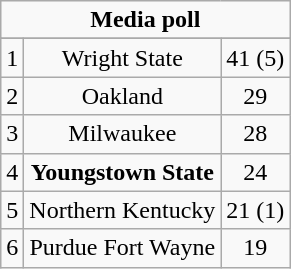<table class="wikitable" style="display: inline-table;">
<tr>
<td align="center" Colspan="3"><strong>Media poll</strong></td>
</tr>
<tr align="center">
</tr>
<tr align="center">
<td>1</td>
<td>Wright State</td>
<td>41 (5)</td>
</tr>
<tr align="center">
<td>2</td>
<td>Oakland</td>
<td>29</td>
</tr>
<tr align="center">
<td>3</td>
<td>Milwaukee</td>
<td>28</td>
</tr>
<tr align="center">
<td>4</td>
<td><strong>Youngstown State</strong></td>
<td>24</td>
</tr>
<tr align="center">
<td>5</td>
<td>Northern Kentucky</td>
<td>21 (1)</td>
</tr>
<tr align="center">
<td>6</td>
<td>Purdue Fort Wayne</td>
<td>19</td>
</tr>
</table>
